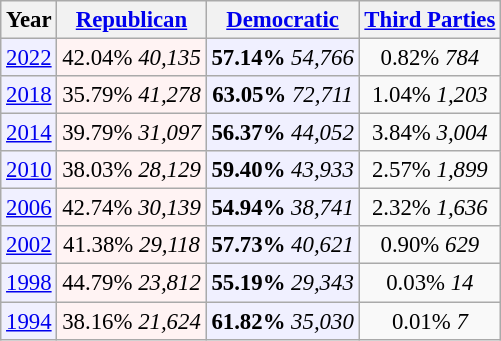<table class="wikitable sortable mw-collapsible mw-collapsed" align="center" style="font-size: 95%;">
<tr>
<th>Year</th>
<th><a href='#'>Republican</a></th>
<th><a href='#'>Democratic</a></th>
<th><a href='#'>Third Parties</a></th>
</tr>
<tr>
<td align="center" bgcolor="#f0f0ff"><a href='#'>2022</a></td>
<td align="center" bgcolor="#fff3f3">42.04% <em>40,135</em></td>
<td align="center" bgcolor="#f0f0ff"><strong>57.14%</strong> <em>54,766</em></td>
<td align="center">0.82% <em>784</em></td>
</tr>
<tr>
<td align="center" bgcolor="#f0f0ff"><a href='#'>2018</a></td>
<td align="center" bgcolor="#fff3f3">35.79% <em>41,278</em></td>
<td align="center" bgcolor="#f0f0ff"><strong>63.05%</strong> <em>72,711</em></td>
<td align="center">1.04% <em>1,203</em></td>
</tr>
<tr>
<td align="center" bgcolor="#f0f0ff"><a href='#'>2014</a></td>
<td align="center" bgcolor="#fff3f3">39.79% <em>31,097</em></td>
<td align="center" bgcolor="#f0f0ff"><strong>56.37%</strong> <em>44,052</em></td>
<td align="center">3.84% <em>3,004</em></td>
</tr>
<tr>
<td align="center" bgcolor="#f0f0ff"><a href='#'>2010</a></td>
<td align="center" bgcolor="#fff3f3">38.03% <em>28,129</em></td>
<td align="center" bgcolor="#f0f0ff"><strong>59.40%</strong> <em>43,933</em></td>
<td align="center">2.57% <em>1,899</em></td>
</tr>
<tr>
<td align="center" bgcolor="#f0f0ff"><a href='#'>2006</a></td>
<td align="center" bgcolor="#fff3f3">42.74% <em>30,139</em></td>
<td align="center" bgcolor="#f0f0ff"><strong>54.94%</strong> <em>38,741</em></td>
<td align="center">2.32% <em>1,636</em></td>
</tr>
<tr>
<td align="center" bgcolor="#f0f0ff"><a href='#'>2002</a></td>
<td align="center" bgcolor="#fff3f3">41.38% <em>29,118</em></td>
<td align="center" bgcolor="#f0f0ff"><strong>57.73%</strong> <em>40,621</em></td>
<td align="center">0.90% <em>629</em></td>
</tr>
<tr>
<td align="center" bgcolor="#f0f0ff"><a href='#'>1998</a></td>
<td align="center" bgcolor="#fff3f3">44.79% <em>23,812</em></td>
<td align="center" bgcolor="#f0f0ff"><strong>55.19%</strong> <em>29,343</em></td>
<td align="center">0.03% <em>14</em></td>
</tr>
<tr>
<td align="center" bgcolor="#f0f0ff"><a href='#'>1994</a></td>
<td align="center" bgcolor="#fff3f3">38.16% <em>21,624</em></td>
<td align="center" bgcolor="#f0f0ff"><strong>61.82%</strong> <em>35,030</em></td>
<td align="center">0.01% <em>7</em></td>
</tr>
</table>
